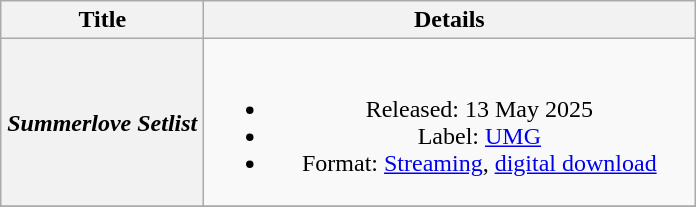<table class="wikitable plainrowheaders" style="text-align:center;">
<tr>
<th scope="col" style="width:8em;">Title</th>
<th scope="col" style="width:20em;">Details</th>
</tr>
<tr>
<th scope="row"><em>Summerlove Setlist</em></th>
<td><br><ul><li>Released: 13 May 2025</li><li>Label: <a href='#'>UMG</a></li><li>Format: <a href='#'>Streaming</a>, <a href='#'>digital download</a></li></ul></td>
</tr>
<tr>
</tr>
</table>
